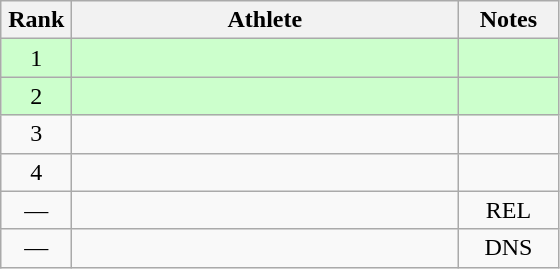<table class=wikitable style="text-align:center">
<tr>
<th width=40>Rank</th>
<th width=250>Athlete</th>
<th width=60>Notes</th>
</tr>
<tr bgcolor="ccffcc">
<td>1</td>
<td align=left></td>
<td></td>
</tr>
<tr bgcolor="ccffcc">
<td>2</td>
<td align=left></td>
<td></td>
</tr>
<tr>
<td>3</td>
<td align=left></td>
<td></td>
</tr>
<tr>
<td>4</td>
<td align=left></td>
<td></td>
</tr>
<tr>
<td>—</td>
<td align=left></td>
<td>REL</td>
</tr>
<tr>
<td>—</td>
<td align=left></td>
<td>DNS</td>
</tr>
</table>
